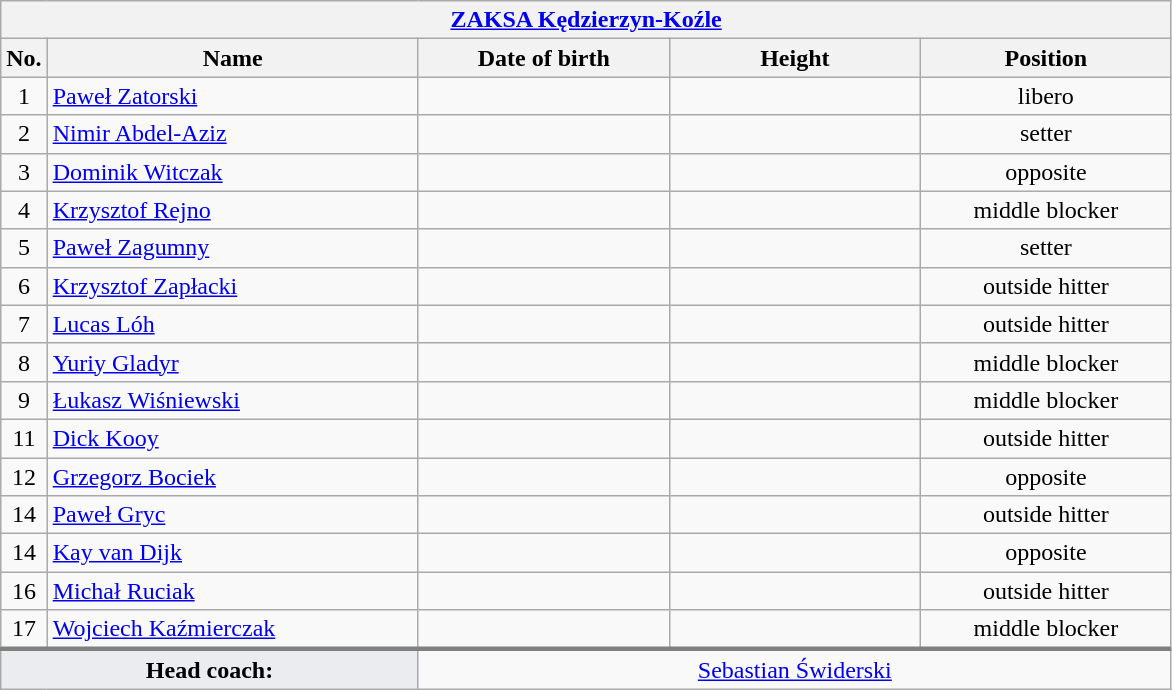<table class="wikitable collapsible collapsed" style="font-size:100%; text-align:center">
<tr>
<th colspan=5 style="width:30em"><a href='#'>ZAKSA Kędzierzyn-Koźle</a></th>
</tr>
<tr>
<th>No.</th>
<th style="width:15em">Name</th>
<th style="width:10em">Date of birth</th>
<th style="width:10em">Height</th>
<th style="width:10em">Position</th>
</tr>
<tr>
<td>1</td>
<td align=left> <a href='#'>Paweł Zatorski</a></td>
<td align=right></td>
<td></td>
<td>libero</td>
</tr>
<tr>
<td>2</td>
<td align=left> <a href='#'>Nimir Abdel-Aziz</a></td>
<td align=right></td>
<td></td>
<td>setter</td>
</tr>
<tr>
<td>3</td>
<td align=left> <a href='#'>Dominik Witczak</a></td>
<td align=right></td>
<td></td>
<td>opposite</td>
</tr>
<tr>
<td>4</td>
<td align=left> <a href='#'>Krzysztof Rejno</a></td>
<td align=right></td>
<td></td>
<td>middle blocker</td>
</tr>
<tr>
<td>5</td>
<td align=left> <a href='#'>Paweł Zagumny</a></td>
<td align=right></td>
<td></td>
<td>setter</td>
</tr>
<tr>
<td>6</td>
<td align=left> <a href='#'>Krzysztof Zapłacki</a></td>
<td align=right></td>
<td></td>
<td>outside hitter</td>
</tr>
<tr>
<td>7</td>
<td align=left> <a href='#'>Lucas Lóh</a></td>
<td align=right></td>
<td></td>
<td>outside hitter</td>
</tr>
<tr>
<td>8</td>
<td align=left> <a href='#'>Yuriy Gladyr</a></td>
<td align=right></td>
<td></td>
<td>middle blocker</td>
</tr>
<tr>
<td>9</td>
<td align=left> <a href='#'>Łukasz Wiśniewski</a></td>
<td align=right></td>
<td></td>
<td>middle blocker</td>
</tr>
<tr>
<td>11</td>
<td align=left> <a href='#'>Dick Kooy</a></td>
<td align=right></td>
<td></td>
<td>outside hitter</td>
</tr>
<tr>
<td>12</td>
<td align=left> <a href='#'>Grzegorz Bociek</a></td>
<td align=right></td>
<td></td>
<td>opposite</td>
</tr>
<tr>
<td>14</td>
<td align=left> <a href='#'>Paweł Gryc</a></td>
<td align=right></td>
<td></td>
<td>outside hitter</td>
</tr>
<tr>
<td>14</td>
<td align=left> <a href='#'>Kay van Dijk</a></td>
<td align=right></td>
<td></td>
<td>opposite</td>
</tr>
<tr>
<td>16</td>
<td align=left> <a href='#'>Michał Ruciak</a></td>
<td align=right></td>
<td></td>
<td>outside hitter</td>
</tr>
<tr>
<td>17</td>
<td align=left> <a href='#'>Wojciech Kaźmierczak</a></td>
<td align=right></td>
<td></td>
<td>middle blocker</td>
</tr>
<tr style="border-top: 3px solid grey">
<td colspan=2 style="background:#EAECF0"><strong>Head coach:</strong></td>
<td colspan=3> <a href='#'>Sebastian Świderski</a></td>
</tr>
</table>
